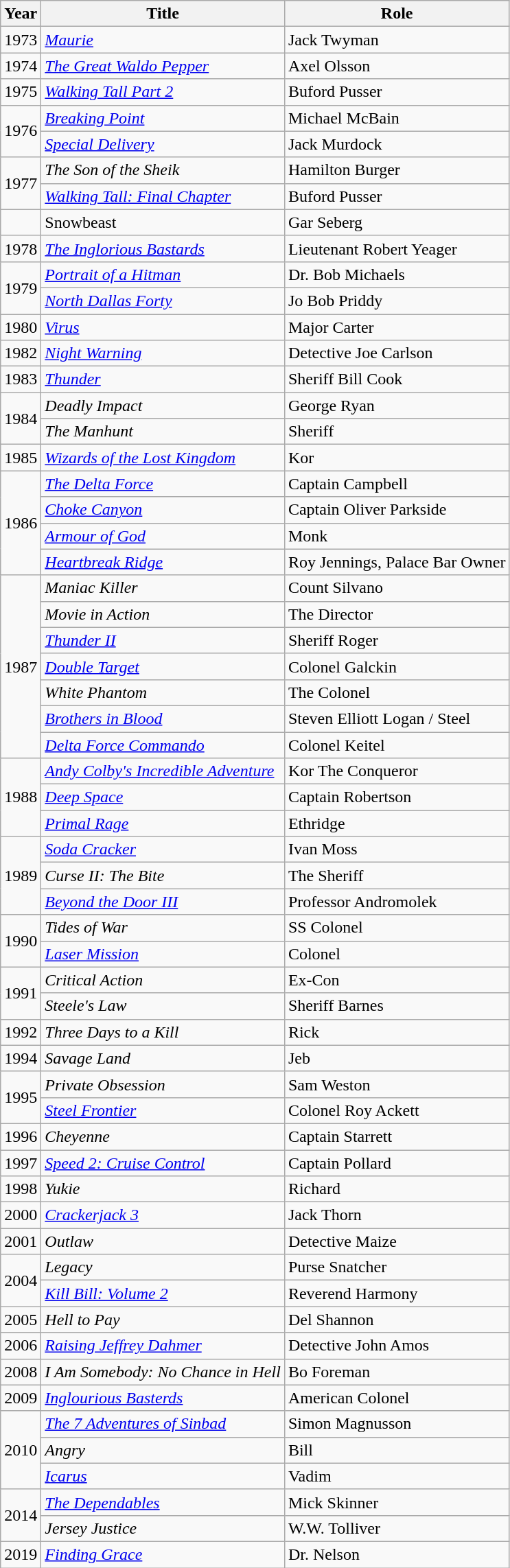<table class = "wikitable sortable">
<tr>
<th>Year</th>
<th>Title</th>
<th>Role</th>
</tr>
<tr>
<td>1973</td>
<td><em><a href='#'>Maurie</a></em></td>
<td>Jack Twyman</td>
</tr>
<tr>
<td>1974</td>
<td><em><a href='#'>The Great Waldo Pepper</a></em></td>
<td>Axel Olsson</td>
</tr>
<tr>
<td>1975</td>
<td><em><a href='#'>Walking Tall Part 2</a></em></td>
<td>Buford Pusser</td>
</tr>
<tr>
<td rowspan=2>1976</td>
<td><em><a href='#'>Breaking Point</a></em></td>
<td>Michael McBain</td>
</tr>
<tr>
<td><em><a href='#'>Special Delivery</a></em></td>
<td>Jack Murdock</td>
</tr>
<tr>
<td rowspan="2">1977</td>
<td><em>The Son of the Sheik</em></td>
<td>Hamilton Burger</td>
</tr>
<tr>
<td><em><a href='#'>Walking Tall: Final Chapter</a></em></td>
<td>Buford Pusser</td>
</tr>
<tr>
<td></td>
<td>Snowbeast</td>
<td>Gar Seberg</td>
</tr>
<tr>
<td>1978</td>
<td><em><a href='#'>The Inglorious Bastards</a></em></td>
<td>Lieutenant Robert Yeager</td>
</tr>
<tr>
<td rowspan=2>1979</td>
<td><em><a href='#'>Portrait of a Hitman</a></em></td>
<td>Dr. Bob Michaels</td>
</tr>
<tr>
<td><em><a href='#'>North Dallas Forty</a></em></td>
<td>Jo Bob Priddy</td>
</tr>
<tr>
<td>1980</td>
<td><em><a href='#'>Virus</a></em></td>
<td>Major Carter</td>
</tr>
<tr>
<td>1982</td>
<td><em><a href='#'>Night Warning</a></em></td>
<td>Detective Joe Carlson</td>
</tr>
<tr>
<td>1983</td>
<td><em><a href='#'>Thunder</a></em></td>
<td>Sheriff Bill Cook</td>
</tr>
<tr>
<td rowspan=2>1984</td>
<td><em>Deadly Impact</em></td>
<td>George Ryan</td>
</tr>
<tr>
<td><em>The Manhunt</em></td>
<td>Sheriff</td>
</tr>
<tr>
<td>1985</td>
<td><em><a href='#'>Wizards of the Lost Kingdom</a></em></td>
<td>Kor</td>
</tr>
<tr>
<td rowspan=4>1986</td>
<td><em><a href='#'>The Delta Force</a></em></td>
<td>Captain Campbell</td>
</tr>
<tr>
<td><em><a href='#'>Choke Canyon</a></em></td>
<td>Captain Oliver Parkside</td>
</tr>
<tr>
<td><em><a href='#'>Armour of God</a></em></td>
<td>Monk</td>
</tr>
<tr>
<td><em><a href='#'>Heartbreak Ridge</a></em></td>
<td>Roy Jennings, Palace Bar Owner</td>
</tr>
<tr>
<td rowspan="7">1987</td>
<td><em>Maniac Killer</em></td>
<td>Count Silvano</td>
</tr>
<tr>
<td><em>Movie in Action</em></td>
<td>The Director</td>
</tr>
<tr>
<td><em><a href='#'>Thunder II</a></em></td>
<td>Sheriff Roger</td>
</tr>
<tr>
<td><em><a href='#'>Double Target</a></em></td>
<td>Colonel Galckin</td>
</tr>
<tr>
<td><em>White Phantom</em></td>
<td>The Colonel</td>
</tr>
<tr>
<td><em><a href='#'>Brothers in Blood</a></em></td>
<td>Steven Elliott Logan / Steel</td>
</tr>
<tr>
<td><em><a href='#'>Delta Force Commando</a></em></td>
<td>Colonel Keitel</td>
</tr>
<tr>
<td rowspan="3">1988</td>
<td><em><a href='#'>Andy Colby's Incredible Adventure</a></em></td>
<td>Kor The Conqueror</td>
</tr>
<tr>
<td><em><a href='#'>Deep Space</a></em></td>
<td>Captain Robertson</td>
</tr>
<tr>
<td><em><a href='#'>Primal Rage</a></em></td>
<td>Ethridge</td>
</tr>
<tr>
<td rowspan=3>1989</td>
<td><em><a href='#'>Soda Cracker</a></em></td>
<td>Ivan Moss</td>
</tr>
<tr>
<td><em>Curse II: The Bite</em></td>
<td>The Sheriff</td>
</tr>
<tr>
<td><em><a href='#'>Beyond the Door III</a></em></td>
<td>Professor Andromolek</td>
</tr>
<tr>
<td rowspan=2>1990</td>
<td><em>Tides of War</em></td>
<td>SS Colonel</td>
</tr>
<tr>
<td><em><a href='#'>Laser Mission</a></em></td>
<td>Colonel</td>
</tr>
<tr>
<td rowspan=2>1991</td>
<td><em>Critical Action</em></td>
<td>Ex-Con</td>
</tr>
<tr>
<td><em>Steele's Law</em></td>
<td>Sheriff Barnes</td>
</tr>
<tr>
<td>1992</td>
<td><em>Three Days to a Kill</em></td>
<td>Rick</td>
</tr>
<tr>
<td>1994</td>
<td><em>Savage Land</em></td>
<td>Jeb</td>
</tr>
<tr>
<td rowspan=2>1995</td>
<td><em>Private Obsession</em></td>
<td>Sam Weston</td>
</tr>
<tr>
<td><em><a href='#'>Steel Frontier</a></em></td>
<td>Colonel Roy Ackett</td>
</tr>
<tr>
<td>1996</td>
<td><em>Cheyenne</em></td>
<td>Captain Starrett</td>
</tr>
<tr>
<td>1997</td>
<td><em><a href='#'>Speed 2: Cruise Control</a></em></td>
<td>Captain Pollard</td>
</tr>
<tr>
<td>1998</td>
<td><em>Yukie</em></td>
<td>Richard</td>
</tr>
<tr>
<td>2000</td>
<td><em><a href='#'>Crackerjack 3</a></em></td>
<td>Jack Thorn</td>
</tr>
<tr>
<td>2001</td>
<td><em>Outlaw</em></td>
<td>Detective Maize</td>
</tr>
<tr>
<td rowspan=2>2004</td>
<td><em>Legacy</em></td>
<td>Purse Snatcher</td>
</tr>
<tr>
<td><em><a href='#'>Kill Bill: Volume 2</a></em></td>
<td>Reverend Harmony</td>
</tr>
<tr>
<td>2005</td>
<td><em>Hell to Pay</em></td>
<td>Del Shannon</td>
</tr>
<tr>
<td>2006</td>
<td><em><a href='#'>Raising Jeffrey Dahmer</a></em></td>
<td>Detective John Amos</td>
</tr>
<tr>
<td>2008</td>
<td><em>I Am Somebody: No Chance in Hell</em></td>
<td>Bo Foreman</td>
</tr>
<tr>
<td>2009</td>
<td><em><a href='#'>Inglourious Basterds</a></em></td>
<td>American Colonel</td>
</tr>
<tr>
<td rowspan="3">2010</td>
<td><em><a href='#'>The 7 Adventures of Sinbad</a></em></td>
<td>Simon Magnusson</td>
</tr>
<tr>
<td><em>Angry</em></td>
<td>Bill</td>
</tr>
<tr>
<td><em><a href='#'>Icarus</a></em></td>
<td>Vadim</td>
</tr>
<tr>
<td rowspan="2">2014</td>
<td><em><a href='#'>The Dependables</a></em></td>
<td>Mick Skinner</td>
</tr>
<tr>
<td><em>Jersey Justice</em></td>
<td>W.W. Tolliver</td>
</tr>
<tr>
<td>2019</td>
<td><em><a href='#'>Finding Grace</a></em></td>
<td>Dr. Nelson</td>
</tr>
</table>
